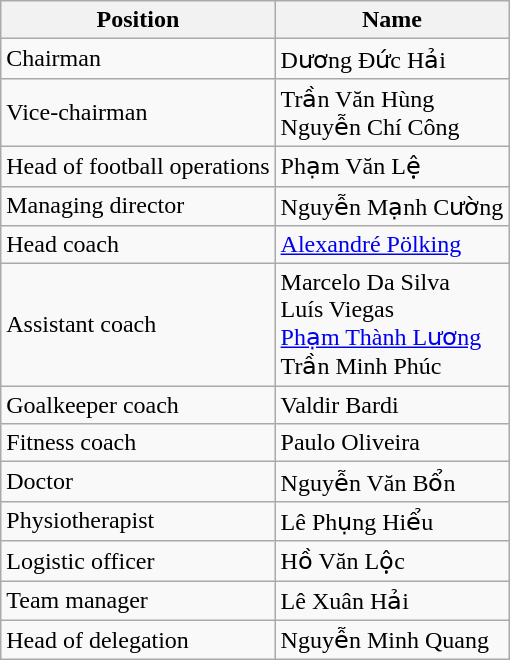<table class="wikitable">
<tr>
<th>Position</th>
<th>Name</th>
</tr>
<tr>
<td>Chairman</td>
<td> Dương Đức Hải</td>
</tr>
<tr>
<td>Vice-chairman</td>
<td> Trần Văn Hùng<br> Nguyễn Chí Công</td>
</tr>
<tr>
<td>Head of football operations</td>
<td> Phạm Văn Lệ</td>
</tr>
<tr>
<td>Managing director</td>
<td> Nguyễn Mạnh Cường</td>
</tr>
<tr>
<td>Head coach</td>
<td> <a href='#'>Alexandré Pölking</a></td>
</tr>
<tr>
<td>Assistant coach</td>
<td> Marcelo Da Silva <br>  Luís Viegas <br> <a href='#'>Phạm Thành Lương</a> <br> Trần Minh Phúc</td>
</tr>
<tr>
<td>Goalkeeper coach</td>
<td> Valdir Bardi</td>
</tr>
<tr>
<td>Fitness coach</td>
<td> Paulo Oliveira</td>
</tr>
<tr>
<td>Doctor</td>
<td> Nguyễn Văn Bổn</td>
</tr>
<tr>
<td>Physiotherapist</td>
<td> Lê Phụng Hiểu</td>
</tr>
<tr>
<td>Logistic officer</td>
<td> Hồ Văn Lộc</td>
</tr>
<tr>
<td>Team manager</td>
<td> Lê Xuân Hải</td>
</tr>
<tr>
<td>Head of delegation</td>
<td> Nguyễn Minh Quang</td>
</tr>
</table>
